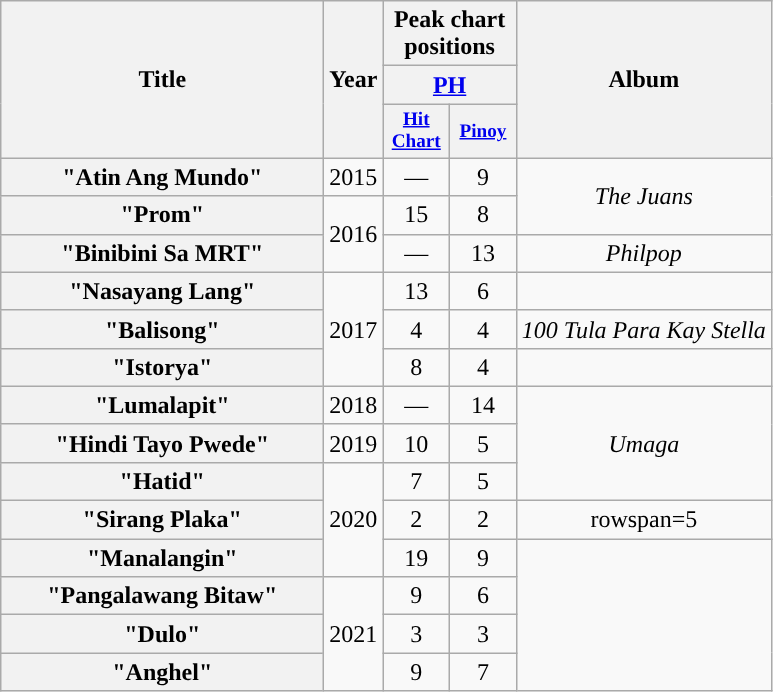<table class="wikitable plainrowheaders" style="text-align:center;">
<tr>
<th scope="col" rowspan="3" style="width:13em;">Title</th>
<th scope="col" rowspan="3">Year</th>
<th scope="col" colspan="2">Peak chart positions</th>
<th scope="col" rowspan="3">Album</th>
</tr>
<tr>
<th colspan="2"><a href='#'>PH</a></th>
</tr>
<tr>
<th scope="col" style="width:3em;font-size:80%;"><a href='#'>Hit Chart</a></th>
<th scope="col" style="width:3em;font-size:80%;"><a href='#'>Pinoy</a></th>
</tr>
<tr>
<th scope="row">"Atin Ang Mundo"</th>
<td>2015</td>
<td>—</td>
<td>9</td>
<td rowspan="2"><em>The Juans</em></td>
</tr>
<tr>
<th scope="row">"Prom"</th>
<td rowspan="2">2016</td>
<td>15</td>
<td>8</td>
</tr>
<tr>
<th scope="row">"Binibini Sa MRT"</th>
<td>—</td>
<td>13</td>
<td><em>Philpop</em></td>
</tr>
<tr>
<th scope="row">"Nasayang Lang"</th>
<td rowspan="3">2017</td>
<td>13</td>
<td>6</td>
<td></td>
</tr>
<tr>
<th scope="row">"Balisong"</th>
<td>4</td>
<td>4</td>
<td><em>100 Tula Para Kay Stella</em></td>
</tr>
<tr>
<th scope="row">"Istorya"</th>
<td>8</td>
<td>4</td>
<td></td>
</tr>
<tr>
<th scope="row">"Lumalapit"</th>
<td>2018</td>
<td>—</td>
<td>14</td>
<td rowspan=3><em>Umaga</em></td>
</tr>
<tr>
<th scope="row">"Hindi Tayo Pwede"</th>
<td>2019</td>
<td>10</td>
<td>5</td>
</tr>
<tr>
<th scope="row">"Hatid"</th>
<td rowspan=3>2020</td>
<td>7</td>
<td>5</td>
</tr>
<tr>
<th scope="row">"Sirang Plaka"</th>
<td>2</td>
<td>2</td>
<td>rowspan=5 </td>
</tr>
<tr>
<th scope="row">"Manalangin"</th>
<td>19</td>
<td>9</td>
</tr>
<tr>
<th scope="row">"Pangalawang Bitaw"</th>
<td rowspan=3>2021</td>
<td>9</td>
<td>6</td>
</tr>
<tr>
<th scope="row">"Dulo"</th>
<td>3</td>
<td>3</td>
</tr>
<tr>
<th scope="row">"Anghel"</th>
<td>9</td>
<td>7</td>
</tr>
</table>
